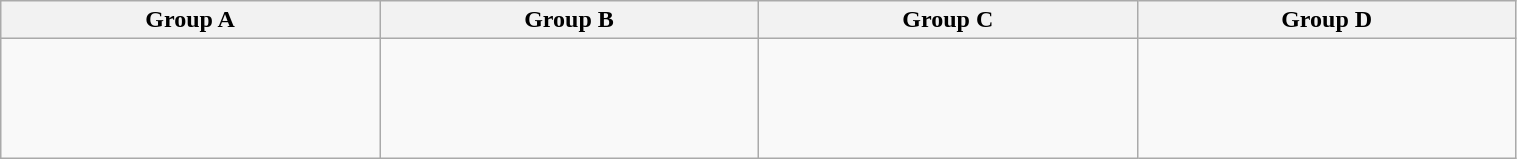<table class="wikitable" width=80%>
<tr>
<th width=25%>Group A</th>
<th width=25%>Group B</th>
<th width=25%>Group C</th>
<th width=25%>Group D</th>
</tr>
<tr>
<td><br><br>
<br>
<br>
</td>
<td><br><br>
<br>
<br>
</td>
<td><br><br>
<br>
<br>
</td>
<td><br><br>
<br>
<br>
</td>
</tr>
</table>
